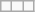<table class="wikitable">
<tr>
<td></td>
<td></td>
<td></td>
</tr>
</table>
